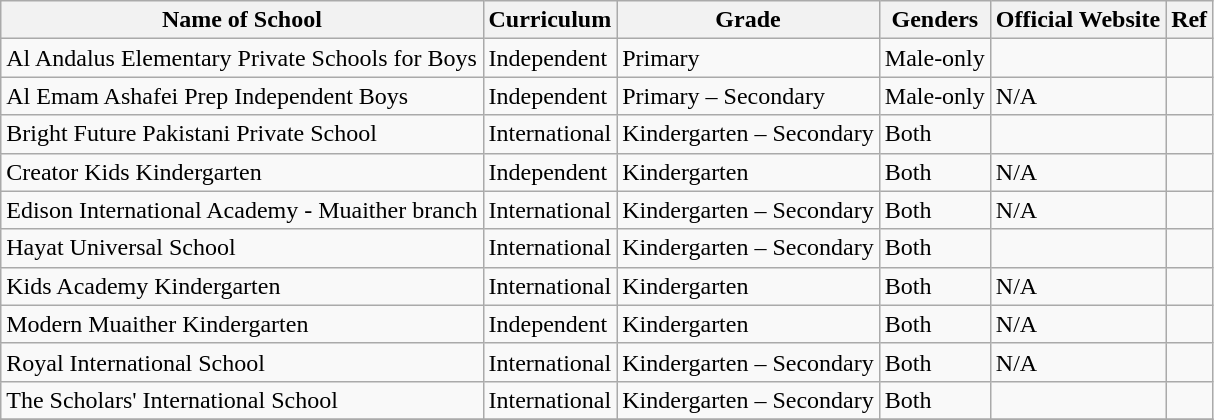<table class="wikitable">
<tr>
<th>Name of School</th>
<th>Curriculum</th>
<th>Grade</th>
<th>Genders</th>
<th>Official Website</th>
<th>Ref</th>
</tr>
<tr>
<td>Al Andalus Elementary Private Schools for Boys</td>
<td>Independent</td>
<td>Primary</td>
<td>Male-only</td>
<td></td>
<td></td>
</tr>
<tr>
<td>Al Emam Ashafei Prep Independent Boys</td>
<td>Independent</td>
<td>Primary – Secondary</td>
<td>Male-only</td>
<td>N/A</td>
<td></td>
</tr>
<tr>
<td>Bright Future Pakistani Private School</td>
<td>International</td>
<td>Kindergarten – Secondary</td>
<td>Both</td>
<td></td>
<td></td>
</tr>
<tr>
<td>Creator Kids Kindergarten</td>
<td>Independent</td>
<td>Kindergarten</td>
<td>Both</td>
<td>N/A</td>
<td></td>
</tr>
<tr>
<td>Edison International Academy - Muaither branch</td>
<td>International</td>
<td>Kindergarten – Secondary</td>
<td>Both</td>
<td>N/A</td>
<td></td>
</tr>
<tr>
<td>Hayat Universal School</td>
<td>International</td>
<td>Kindergarten – Secondary</td>
<td>Both</td>
<td></td>
<td></td>
</tr>
<tr>
<td>Kids Academy Kindergarten</td>
<td>International</td>
<td>Kindergarten</td>
<td>Both</td>
<td>N/A</td>
<td></td>
</tr>
<tr>
<td>Modern Muaither Kindergarten</td>
<td>Independent</td>
<td>Kindergarten</td>
<td>Both</td>
<td>N/A</td>
<td></td>
</tr>
<tr>
<td>Royal International School</td>
<td>International</td>
<td>Kindergarten – Secondary</td>
<td>Both</td>
<td>N/A</td>
<td></td>
</tr>
<tr>
<td>The Scholars' International School</td>
<td>International</td>
<td>Kindergarten – Secondary</td>
<td>Both</td>
<td></td>
<td></td>
</tr>
<tr>
</tr>
</table>
